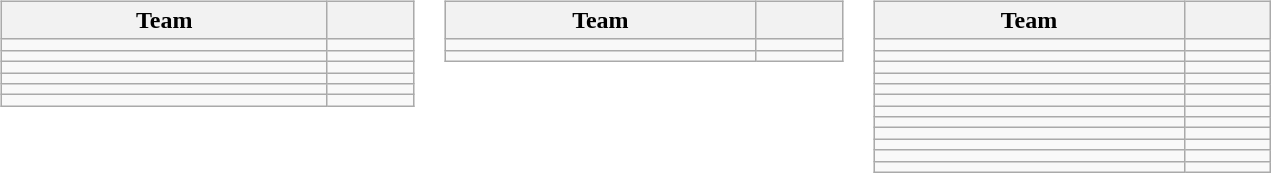<table>
<tr valign=top>
<td><br><table class="wikitable">
<tr>
<th width=210>Team</th>
<th width=50></th>
</tr>
<tr>
<td> </td>
<td align=right></td>
</tr>
<tr>
<td> </td>
<td align=right></td>
</tr>
<tr>
<td> </td>
<td align=right></td>
</tr>
<tr>
<td> </td>
<td align=right></td>
</tr>
<tr>
<td> </td>
<td align=right></td>
</tr>
<tr>
<td> </td>
<td align=right></td>
</tr>
</table>
</td>
<td><br><table class="wikitable">
<tr>
<th width=200>Team</th>
<th width=50></th>
</tr>
<tr>
<td> </td>
<td align=right></td>
</tr>
<tr>
<td> </td>
<td align=right></td>
</tr>
</table>
</td>
<td><br><table class="wikitable">
<tr>
<th width=200>Team</th>
<th width=50></th>
</tr>
<tr>
<td> </td>
<td align=right></td>
</tr>
<tr>
<td> </td>
<td align=right></td>
</tr>
<tr>
<td> </td>
<td align=right></td>
</tr>
<tr>
<td> </td>
<td align=right></td>
</tr>
<tr>
<td> </td>
<td align=right></td>
</tr>
<tr>
<td> </td>
<td align=right></td>
</tr>
<tr>
<td> </td>
<td align=right></td>
</tr>
<tr>
<td> </td>
<td align=right></td>
</tr>
<tr>
<td> </td>
<td align=right></td>
</tr>
<tr>
<td> </td>
<td align=right></td>
</tr>
<tr>
<td> </td>
<td align=right></td>
</tr>
<tr>
<td> </td>
<td align=right></td>
</tr>
</table>
</td>
</tr>
</table>
